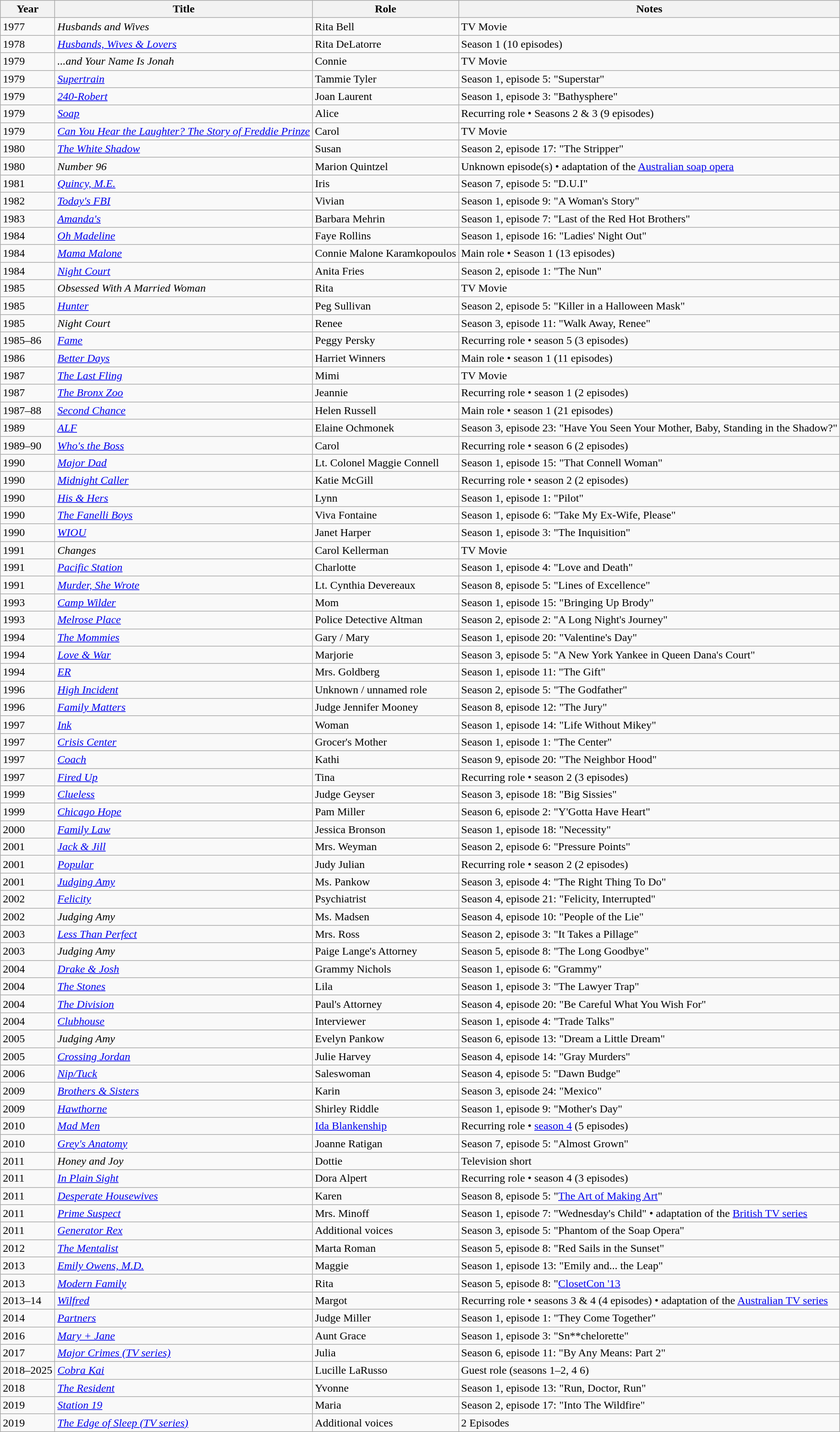<table class="wikitable plainrowheaders sortable">
<tr>
<th scope="col">Year</th>
<th scope="col">Title</th>
<th scope="col">Role</th>
<th scope="col">Notes</th>
</tr>
<tr>
<td>1977</td>
<td><em>Husbands and Wives</em></td>
<td>Rita Bell</td>
<td>TV Movie</td>
</tr>
<tr>
<td>1978</td>
<td><em><a href='#'>Husbands, Wives & Lovers</a></em></td>
<td>Rita DeLatorre</td>
<td>Season 1 (10 episodes)</td>
</tr>
<tr>
<td>1979</td>
<td><em>...and Your Name Is Jonah</em></td>
<td>Connie</td>
<td>TV Movie</td>
</tr>
<tr>
<td>1979</td>
<td><em><a href='#'>Supertrain</a></em></td>
<td>Tammie Tyler</td>
<td>Season 1, episode 5: "Superstar"</td>
</tr>
<tr>
<td>1979</td>
<td><em><a href='#'>240-Robert</a></em></td>
<td>Joan Laurent</td>
<td>Season 1, episode 3: "Bathysphere"</td>
</tr>
<tr>
<td>1979</td>
<td><em><a href='#'>Soap</a></em></td>
<td>Alice</td>
<td>Recurring role • Seasons 2 & 3 (9 episodes)</td>
</tr>
<tr>
<td>1979</td>
<td><em><a href='#'>Can You Hear the Laughter? The Story of Freddie Prinze</a></em></td>
<td>Carol</td>
<td>TV Movie</td>
</tr>
<tr>
<td>1980</td>
<td><em><a href='#'>The White Shadow</a></em></td>
<td>Susan</td>
<td>Season 2, episode 17: "The Stripper"</td>
</tr>
<tr>
<td>1980</td>
<td><em>Number 96</em></td>
<td>Marion Quintzel</td>
<td>Unknown episode(s) • adaptation of the <a href='#'>Australian soap opera</a></td>
</tr>
<tr>
<td>1981</td>
<td><em><a href='#'>Quincy, M.E.</a></em></td>
<td>Iris</td>
<td>Season 7, episode 5: "D.U.I"</td>
</tr>
<tr>
<td>1982</td>
<td><em><a href='#'>Today's FBI</a></em></td>
<td>Vivian</td>
<td>Season 1, episode 9: "A Woman's Story"</td>
</tr>
<tr>
<td>1983</td>
<td><em><a href='#'>Amanda's</a></em></td>
<td>Barbara Mehrin</td>
<td>Season 1, episode 7: "Last of the Red Hot Brothers"</td>
</tr>
<tr>
<td>1984</td>
<td><em><a href='#'>Oh Madeline</a></em></td>
<td>Faye Rollins</td>
<td>Season 1, episode 16: "Ladies' Night Out"</td>
</tr>
<tr>
<td>1984</td>
<td><em><a href='#'>Mama Malone</a></em></td>
<td>Connie Malone Karamkopoulos</td>
<td>Main role • Season 1 (13 episodes)</td>
</tr>
<tr>
<td>1984</td>
<td><em><a href='#'>Night Court</a></em></td>
<td>Anita Fries</td>
<td>Season 2, episode 1: "The Nun"</td>
</tr>
<tr>
<td>1985</td>
<td><em>Obsessed With A Married Woman</em></td>
<td>Rita</td>
<td>TV Movie</td>
</tr>
<tr>
<td>1985</td>
<td><em><a href='#'>Hunter</a></em></td>
<td>Peg Sullivan</td>
<td>Season 2, episode 5: "Killer in a Halloween Mask"</td>
</tr>
<tr>
<td>1985</td>
<td><em>Night Court</em></td>
<td>Renee</td>
<td>Season 3, episode 11: "Walk Away, Renee"</td>
</tr>
<tr>
<td>1985–86</td>
<td><em><a href='#'>Fame</a></em></td>
<td>Peggy Persky</td>
<td>Recurring role • season 5 (3 episodes)</td>
</tr>
<tr>
<td>1986</td>
<td><em><a href='#'>Better Days</a></em></td>
<td>Harriet Winners</td>
<td>Main role • season 1 (11 episodes)</td>
</tr>
<tr>
<td>1987</td>
<td><em><a href='#'>The Last Fling</a></em></td>
<td>Mimi</td>
<td>TV Movie</td>
</tr>
<tr>
<td>1987</td>
<td><em><a href='#'>The Bronx Zoo</a></em></td>
<td>Jeannie</td>
<td>Recurring role • season 1 (2 episodes)</td>
</tr>
<tr>
<td>1987–88</td>
<td><em><a href='#'>Second Chance</a></em></td>
<td>Helen Russell</td>
<td>Main role • season 1 (21 episodes)</td>
</tr>
<tr>
<td>1989</td>
<td><em><a href='#'>ALF</a></em></td>
<td>Elaine Ochmonek</td>
<td>Season 3, episode 23: "Have You Seen Your Mother, Baby, Standing in the Shadow?"</td>
</tr>
<tr>
<td>1989–90</td>
<td><em><a href='#'>Who's the Boss</a></em></td>
<td>Carol</td>
<td>Recurring role • season 6 (2 episodes)</td>
</tr>
<tr>
<td>1990</td>
<td><em><a href='#'>Major Dad</a></em></td>
<td>Lt. Colonel Maggie Connell</td>
<td>Season 1, episode 15: "That Connell Woman"</td>
</tr>
<tr>
<td>1990</td>
<td><em><a href='#'>Midnight Caller</a></em></td>
<td>Katie McGill</td>
<td>Recurring role • season 2 (2 episodes)</td>
</tr>
<tr>
<td>1990</td>
<td><em><a href='#'>His & Hers</a></em></td>
<td>Lynn</td>
<td>Season 1, episode 1: "Pilot"</td>
</tr>
<tr>
<td>1990</td>
<td><em><a href='#'>The Fanelli Boys</a></em></td>
<td>Viva Fontaine</td>
<td>Season 1, episode 6: "Take My Ex-Wife, Please"</td>
</tr>
<tr>
<td>1990</td>
<td><em><a href='#'>WIOU</a></em></td>
<td>Janet Harper</td>
<td>Season 1, episode 3: "The Inquisition"</td>
</tr>
<tr>
<td>1991</td>
<td><em>Changes</em></td>
<td>Carol Kellerman</td>
<td>TV Movie</td>
</tr>
<tr>
<td>1991</td>
<td><em><a href='#'>Pacific Station</a></em></td>
<td>Charlotte</td>
<td>Season 1, episode 4: "Love and Death"</td>
</tr>
<tr>
<td>1991</td>
<td><em><a href='#'>Murder, She Wrote</a></em></td>
<td>Lt. Cynthia Devereaux</td>
<td>Season 8, episode 5: "Lines of Excellence"</td>
</tr>
<tr>
<td>1993</td>
<td><em><a href='#'>Camp Wilder</a></em></td>
<td>Mom</td>
<td>Season 1, episode 15: "Bringing Up Brody"</td>
</tr>
<tr>
<td>1993</td>
<td><em><a href='#'>Melrose Place</a></em></td>
<td>Police Detective Altman</td>
<td>Season 2, episode 2: "A Long Night's Journey"</td>
</tr>
<tr>
<td>1994</td>
<td><em><a href='#'>The Mommies</a></em></td>
<td>Gary / Mary</td>
<td>Season 1, episode 20: "Valentine's Day"</td>
</tr>
<tr>
<td>1994</td>
<td><em><a href='#'>Love & War</a></em></td>
<td>Marjorie</td>
<td>Season 3, episode 5: "A New York Yankee in Queen Dana's Court"</td>
</tr>
<tr>
<td>1994</td>
<td><em><a href='#'>ER</a></em></td>
<td>Mrs. Goldberg</td>
<td>Season 1, episode 11: "The Gift"</td>
</tr>
<tr>
<td>1996</td>
<td><em><a href='#'>High Incident</a></em></td>
<td>Unknown / unnamed role</td>
<td>Season 2, episode 5: "The Godfather"</td>
</tr>
<tr>
<td>1996</td>
<td><em><a href='#'>Family Matters</a></em></td>
<td>Judge Jennifer Mooney</td>
<td>Season 8, episode 12: "The Jury"</td>
</tr>
<tr>
<td>1997</td>
<td><em><a href='#'>Ink</a></em></td>
<td>Woman</td>
<td>Season 1, episode 14: "Life Without Mikey"</td>
</tr>
<tr>
<td>1997</td>
<td><em><a href='#'>Crisis Center</a></em></td>
<td>Grocer's Mother</td>
<td>Season 1, episode 1: "The Center"</td>
</tr>
<tr>
<td>1997</td>
<td><em><a href='#'>Coach</a></em></td>
<td>Kathi</td>
<td>Season 9, episode 20: "The Neighbor Hood"</td>
</tr>
<tr>
<td>1997</td>
<td><em><a href='#'>Fired Up</a></em></td>
<td>Tina</td>
<td>Recurring role • season 2 (3 episodes)</td>
</tr>
<tr>
<td>1999</td>
<td><em><a href='#'>Clueless</a></em></td>
<td>Judge Geyser</td>
<td>Season 3, episode 18: "Big Sissies"</td>
</tr>
<tr>
<td>1999</td>
<td><em><a href='#'>Chicago Hope</a></em></td>
<td>Pam Miller</td>
<td>Season 6, episode 2: "Y'Gotta Have Heart"</td>
</tr>
<tr>
<td>2000</td>
<td><em><a href='#'>Family Law</a></em></td>
<td>Jessica Bronson</td>
<td>Season 1, episode 18: "Necessity"</td>
</tr>
<tr>
<td>2001</td>
<td><em><a href='#'>Jack & Jill</a></em></td>
<td>Mrs. Weyman</td>
<td>Season 2, episode 6: "Pressure Points"</td>
</tr>
<tr>
<td>2001</td>
<td><em><a href='#'>Popular</a></em></td>
<td>Judy Julian</td>
<td>Recurring role • season 2 (2 episodes)</td>
</tr>
<tr>
<td>2001</td>
<td><em><a href='#'>Judging Amy</a></em></td>
<td>Ms. Pankow </td>
<td>Season 3, episode 4: "The Right Thing To Do"</td>
</tr>
<tr>
<td>2002</td>
<td><em><a href='#'>Felicity</a></em></td>
<td>Psychiatrist</td>
<td>Season 4, episode 21: "Felicity, Interrupted"</td>
</tr>
<tr>
<td>2002</td>
<td><em>Judging Amy</em></td>
<td>Ms. Madsen </td>
<td>Season 4, episode 10: "People of the Lie"</td>
</tr>
<tr>
<td>2003</td>
<td><em><a href='#'>Less Than Perfect</a></em></td>
<td>Mrs. Ross</td>
<td>Season 2, episode 3: "It Takes a Pillage"</td>
</tr>
<tr>
<td>2003</td>
<td><em>Judging Amy</em></td>
<td>Paige Lange's Attorney</td>
<td>Season 5, episode 8: "The Long Goodbye"</td>
</tr>
<tr>
<td>2004</td>
<td><em><a href='#'>Drake & Josh</a></em></td>
<td>Grammy Nichols</td>
<td>Season 1, episode 6: "Grammy"</td>
</tr>
<tr>
<td>2004</td>
<td><em><a href='#'>The Stones</a></em></td>
<td>Lila</td>
<td>Season 1, episode 3: "The Lawyer Trap"</td>
</tr>
<tr>
<td>2004</td>
<td><em><a href='#'>The Division</a></em></td>
<td>Paul's Attorney</td>
<td>Season 4, episode 20: "Be Careful What You Wish For"</td>
</tr>
<tr>
<td>2004</td>
<td><em><a href='#'>Clubhouse</a></em></td>
<td>Interviewer</td>
<td>Season 1, episode 4: "Trade Talks"</td>
</tr>
<tr>
<td>2005</td>
<td><em>Judging Amy</em></td>
<td>Evelyn Pankow</td>
<td>Season 6, episode 13: "Dream a Little Dream"</td>
</tr>
<tr>
<td>2005</td>
<td><em><a href='#'>Crossing Jordan</a></em></td>
<td>Julie Harvey</td>
<td>Season 4, episode 14: "Gray Murders"</td>
</tr>
<tr>
<td>2006</td>
<td><em><a href='#'>Nip/Tuck</a></em></td>
<td>Saleswoman</td>
<td>Season 4, episode 5: "Dawn Budge"</td>
</tr>
<tr>
<td>2009</td>
<td><em><a href='#'>Brothers & Sisters</a></em></td>
<td>Karin</td>
<td>Season 3, episode 24: "Mexico"</td>
</tr>
<tr>
<td>2009</td>
<td><em><a href='#'>Hawthorne</a></em></td>
<td>Shirley Riddle</td>
<td>Season 1, episode 9: "Mother's Day"</td>
</tr>
<tr>
<td>2010</td>
<td><em><a href='#'>Mad Men</a></em></td>
<td><a href='#'>Ida Blankenship</a></td>
<td>Recurring role • <a href='#'>season 4</a> (5 episodes)</td>
</tr>
<tr>
<td>2010</td>
<td><em><a href='#'>Grey's Anatomy</a></em></td>
<td>Joanne Ratigan</td>
<td>Season 7, episode 5: "Almost Grown"</td>
</tr>
<tr>
<td>2011</td>
<td><em>Honey and Joy</em></td>
<td>Dottie</td>
<td>Television short</td>
</tr>
<tr>
<td>2011</td>
<td><em><a href='#'>In Plain Sight</a></em></td>
<td>Dora Alpert</td>
<td>Recurring role • season 4 (3 episodes)</td>
</tr>
<tr>
<td>2011</td>
<td><em><a href='#'>Desperate Housewives</a></em></td>
<td>Karen</td>
<td>Season 8, episode 5: "<a href='#'>The Art of Making Art</a>"</td>
</tr>
<tr>
<td>2011</td>
<td><em><a href='#'>Prime Suspect</a></em></td>
<td>Mrs. Minoff</td>
<td>Season 1, episode 7: "Wednesday's Child" • adaptation of the <a href='#'>British TV series</a></td>
</tr>
<tr>
<td>2011</td>
<td><em><a href='#'>Generator Rex</a></em></td>
<td>Additional voices</td>
<td>Season 3, episode 5: "Phantom of the Soap Opera"</td>
</tr>
<tr>
<td>2012</td>
<td><em><a href='#'>The Mentalist</a></em></td>
<td>Marta Roman</td>
<td>Season 5, episode 8: "Red Sails in the Sunset"</td>
</tr>
<tr>
<td>2013</td>
<td><em><a href='#'>Emily Owens, M.D.</a></em></td>
<td>Maggie</td>
<td>Season 1, episode 13: "Emily and... the Leap"</td>
</tr>
<tr>
<td>2013</td>
<td><em><a href='#'>Modern Family</a></em></td>
<td>Rita</td>
<td>Season 5, episode 8: "<a href='#'>ClosetCon '13</a></td>
</tr>
<tr>
<td>2013–14</td>
<td><em><a href='#'>Wilfred</a></em></td>
<td>Margot</td>
<td>Recurring role • seasons 3 & 4 (4 episodes) • adaptation of the <a href='#'>Australian TV series</a></td>
</tr>
<tr>
<td>2014</td>
<td><em><a href='#'>Partners</a></em></td>
<td>Judge Miller</td>
<td>Season 1, episode 1: "They Come Together"</td>
</tr>
<tr>
<td>2016</td>
<td><em><a href='#'>Mary + Jane</a></em></td>
<td>Aunt Grace</td>
<td>Season 1, episode 3: "Sn**chelorette"</td>
</tr>
<tr>
<td>2017</td>
<td><em><a href='#'>Major Crimes (TV series)</a></em></td>
<td>Julia</td>
<td>Season 6, episode 11: "By Any Means: Part 2"</td>
</tr>
<tr>
<td>2018–2025</td>
<td><em><a href='#'>Cobra Kai</a></em></td>
<td>Lucille LaRusso</td>
<td>Guest role (seasons 1–2, 4 6)</td>
</tr>
<tr>
<td>2018</td>
<td><em><a href='#'>The Resident</a></em></td>
<td>Yvonne</td>
<td>Season 1, episode 13: "Run, Doctor, Run"</td>
</tr>
<tr>
<td>2019</td>
<td><em><a href='#'>Station 19</a></em></td>
<td>Maria</td>
<td>Season 2, episode 17: "Into The Wildfire"</td>
</tr>
<tr>
<td>2019</td>
<td><em><a href='#'>The Edge of Sleep (TV series)</a></em></td>
<td>Additional voices</td>
<td>2 Episodes</td>
</tr>
</table>
